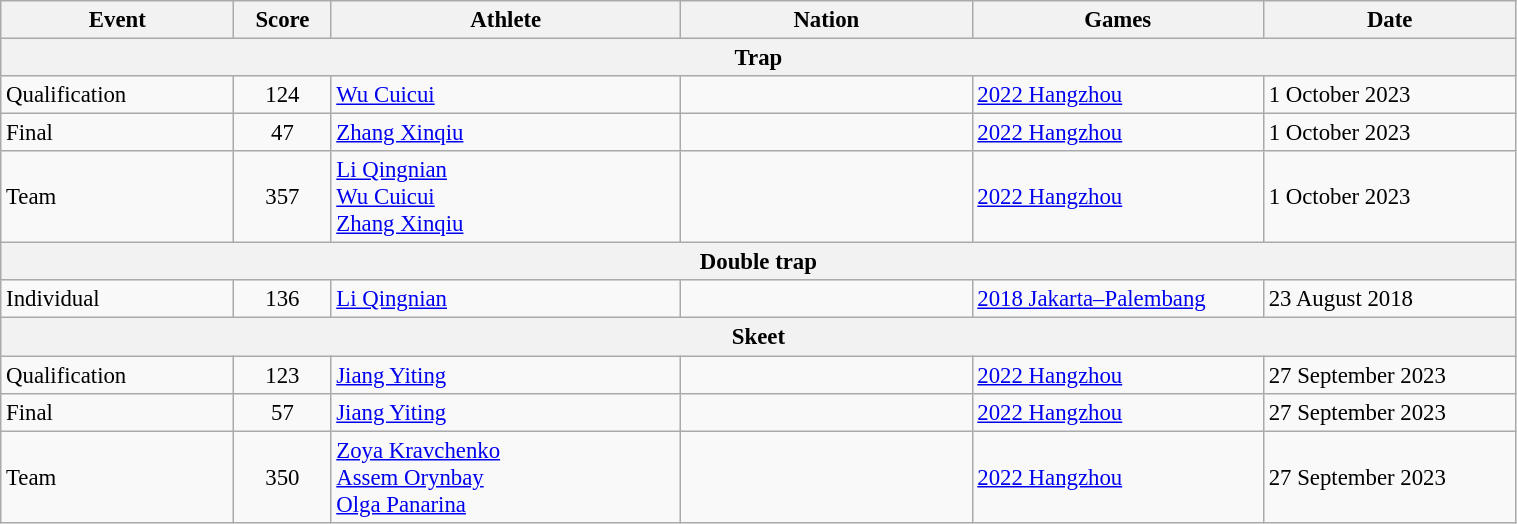<table class="wikitable" style="font-size:95%; width: 80%;">
<tr>
<th width=12%>Event</th>
<th width=5%>Score</th>
<th width=18%>Athlete</th>
<th width=15%>Nation</th>
<th width=15%>Games</th>
<th width=13%>Date</th>
</tr>
<tr>
<th colspan="6">Trap</th>
</tr>
<tr>
<td>Qualification</td>
<td align="center">124</td>
<td><a href='#'>Wu Cuicui</a></td>
<td></td>
<td><a href='#'>2022 Hangzhou</a></td>
<td>1 October 2023</td>
</tr>
<tr>
<td>Final</td>
<td align="center">47</td>
<td><a href='#'>Zhang Xinqiu</a></td>
<td></td>
<td><a href='#'>2022 Hangzhou</a></td>
<td>1 October 2023</td>
</tr>
<tr>
<td>Team</td>
<td align="center">357</td>
<td><a href='#'>Li Qingnian</a><br><a href='#'>Wu Cuicui</a><br><a href='#'>Zhang Xinqiu</a></td>
<td></td>
<td><a href='#'>2022 Hangzhou</a></td>
<td>1 October 2023</td>
</tr>
<tr>
<th colspan="6">Double trap</th>
</tr>
<tr>
<td>Individual</td>
<td align="center">136</td>
<td><a href='#'>Li Qingnian</a></td>
<td></td>
<td><a href='#'>2018 Jakarta–Palembang</a></td>
<td>23 August 2018</td>
</tr>
<tr>
<th colspan="6">Skeet</th>
</tr>
<tr>
<td>Qualification</td>
<td align="center">123</td>
<td><a href='#'>Jiang Yiting</a></td>
<td></td>
<td><a href='#'>2022 Hangzhou</a></td>
<td>27 September 2023</td>
</tr>
<tr>
<td>Final</td>
<td align="center">57</td>
<td><a href='#'>Jiang Yiting</a></td>
<td></td>
<td><a href='#'>2022 Hangzhou</a></td>
<td>27 September 2023</td>
</tr>
<tr>
<td>Team</td>
<td align="center">350</td>
<td><a href='#'>Zoya Kravchenko</a><br><a href='#'>Assem Orynbay</a><br><a href='#'>Olga Panarina</a></td>
<td></td>
<td><a href='#'>2022 Hangzhou</a></td>
<td>27 September 2023</td>
</tr>
</table>
